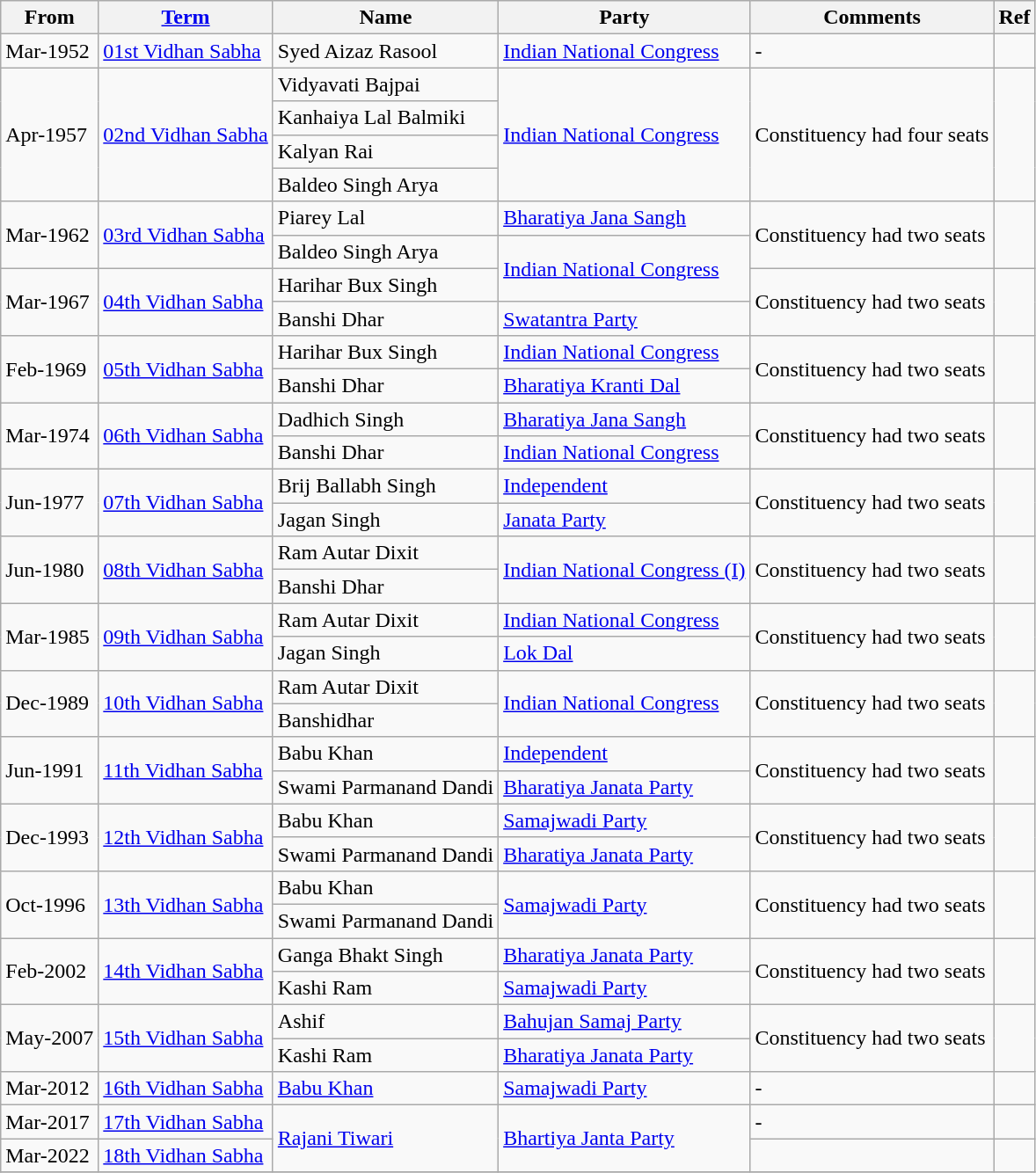<table class="wikitable sortable">
<tr>
<th>From</th>
<th><a href='#'>Term</a></th>
<th>Name</th>
<th>Party</th>
<th>Comments</th>
<th>Ref</th>
</tr>
<tr>
<td>Mar-1952</td>
<td><a href='#'>01st Vidhan Sabha</a></td>
<td>Syed  Aizaz Rasool</td>
<td><a href='#'>Indian National Congress</a></td>
<td>-</td>
<td></td>
</tr>
<tr>
<td rowspan="4">Apr-1957</td>
<td rowspan="4"><a href='#'>02nd Vidhan Sabha</a></td>
<td>Vidyavati  Bajpai</td>
<td rowspan="4"><a href='#'>Indian National Congress</a></td>
<td rowspan="4">Constituency had four seats</td>
<td rowspan="4"></td>
</tr>
<tr>
<td>Kanhaiya Lal Balmiki</td>
</tr>
<tr>
<td>Kalyan Rai</td>
</tr>
<tr>
<td>Baldeo Singh Arya</td>
</tr>
<tr>
<td rowspan="2">Mar-1962</td>
<td rowspan="2"><a href='#'>03rd Vidhan Sabha</a></td>
<td>Piarey  Lal</td>
<td><a href='#'>Bharatiya Jana Sangh</a></td>
<td rowspan="2">Constituency had two seats</td>
<td rowspan="2"></td>
</tr>
<tr>
<td>Baldeo Singh Arya</td>
<td rowspan="2"><a href='#'>Indian National Congress</a></td>
</tr>
<tr>
<td rowspan="2">Mar-1967</td>
<td rowspan="2"><a href='#'>04th Vidhan Sabha</a></td>
<td>Harihar  Bux Singh</td>
<td rowspan="2">Constituency had two seats</td>
<td rowspan="2"></td>
</tr>
<tr>
<td>Banshi Dhar</td>
<td><a href='#'>Swatantra Party</a></td>
</tr>
<tr>
<td rowspan="2">Feb-1969</td>
<td rowspan="2"><a href='#'>05th Vidhan Sabha</a></td>
<td>Harihar  Bux Singh</td>
<td><a href='#'>Indian National Congress</a></td>
<td rowspan="2">Constituency had two seats</td>
<td rowspan="2"></td>
</tr>
<tr>
<td>Banshi Dhar</td>
<td><a href='#'>Bharatiya Kranti Dal</a></td>
</tr>
<tr>
<td rowspan="2">Mar-1974</td>
<td rowspan="2"><a href='#'>06th Vidhan Sabha</a></td>
<td>Dadhich  Singh</td>
<td><a href='#'>Bharatiya Jana Sangh</a></td>
<td rowspan="2">Constituency had two seats</td>
<td rowspan="2"></td>
</tr>
<tr>
<td>Banshi Dhar</td>
<td><a href='#'>Indian National Congress</a></td>
</tr>
<tr>
<td rowspan="2">Jun-1977</td>
<td rowspan="2"><a href='#'>07th Vidhan Sabha</a></td>
<td>Brij  Ballabh Singh</td>
<td><a href='#'>Independent</a></td>
<td rowspan="2">Constituency had two seats</td>
<td rowspan="2"></td>
</tr>
<tr>
<td>Jagan Singh</td>
<td><a href='#'>Janata Party</a></td>
</tr>
<tr>
<td rowspan="2">Jun-1980</td>
<td rowspan="2"><a href='#'>08th Vidhan Sabha</a></td>
<td>Ram Autar  Dixit</td>
<td rowspan="2"><a href='#'>Indian National Congress (I)</a></td>
<td rowspan="2">Constituency had two seats</td>
<td rowspan="2"></td>
</tr>
<tr>
<td>Banshi Dhar</td>
</tr>
<tr>
<td rowspan="2">Mar-1985</td>
<td rowspan="2"><a href='#'>09th Vidhan Sabha</a></td>
<td>Ram Autar  Dixit</td>
<td><a href='#'>Indian National Congress</a></td>
<td rowspan="2">Constituency had two seats</td>
<td rowspan="2"></td>
</tr>
<tr>
<td>Jagan Singh</td>
<td><a href='#'>Lok Dal</a></td>
</tr>
<tr>
<td rowspan="2">Dec-1989</td>
<td rowspan="2"><a href='#'>10th Vidhan Sabha</a></td>
<td>Ram Autar  Dixit</td>
<td rowspan="2"><a href='#'>Indian National Congress</a></td>
<td rowspan="2">Constituency had two seats</td>
<td rowspan="2"></td>
</tr>
<tr>
<td>Banshidhar</td>
</tr>
<tr>
<td rowspan="2">Jun-1991</td>
<td rowspan="2"><a href='#'>11th Vidhan Sabha</a></td>
<td>Babu Khan</td>
<td><a href='#'>Independent</a></td>
<td rowspan="2">Constituency had two seats</td>
<td rowspan="2"></td>
</tr>
<tr>
<td>Swami Parmanand Dandi</td>
<td><a href='#'>Bharatiya Janata Party</a></td>
</tr>
<tr>
<td rowspan="2">Dec-1993</td>
<td rowspan="2"><a href='#'>12th Vidhan Sabha</a></td>
<td>Babu Khan</td>
<td><a href='#'>Samajwadi Party</a></td>
<td rowspan="2">Constituency had two seats</td>
<td rowspan="2"></td>
</tr>
<tr>
<td>Swami Parmanand Dandi</td>
<td><a href='#'>Bharatiya Janata Party</a></td>
</tr>
<tr>
<td rowspan="2">Oct-1996</td>
<td rowspan="2"><a href='#'>13th Vidhan Sabha</a></td>
<td>Babu Khan</td>
<td rowspan="2"><a href='#'>Samajwadi Party</a></td>
<td rowspan="2">Constituency had two seats</td>
<td rowspan="2"></td>
</tr>
<tr>
<td>Swami Parmanand Dandi</td>
</tr>
<tr>
<td rowspan="2">Feb-2002</td>
<td rowspan="2"><a href='#'>14th Vidhan Sabha</a></td>
<td>Ganga  Bhakt Singh</td>
<td><a href='#'>Bharatiya Janata Party</a></td>
<td rowspan="2">Constituency had two seats</td>
<td rowspan="2"></td>
</tr>
<tr>
<td>Kashi Ram</td>
<td><a href='#'>Samajwadi Party</a></td>
</tr>
<tr>
<td rowspan="2">May-2007</td>
<td rowspan="2"><a href='#'>15th Vidhan Sabha</a></td>
<td>Ashif</td>
<td><a href='#'>Bahujan Samaj Party</a></td>
<td rowspan="2">Constituency had two seats</td>
<td rowspan="2"></td>
</tr>
<tr>
<td>Kashi Ram</td>
<td><a href='#'>Bharatiya Janata Party</a></td>
</tr>
<tr>
<td>Mar-2012</td>
<td><a href='#'>16th Vidhan Sabha</a></td>
<td><a href='#'>Babu Khan</a></td>
<td><a href='#'>Samajwadi Party</a></td>
<td>-</td>
<td></td>
</tr>
<tr>
<td>Mar-2017</td>
<td><a href='#'>17th Vidhan Sabha</a></td>
<td rowspan="2"><a href='#'>Rajani Tiwari</a></td>
<td rowspan="2"><a href='#'>Bhartiya Janta Party</a></td>
<td>-</td>
<td></td>
</tr>
<tr>
<td>Mar-2022</td>
<td><a href='#'>18th Vidhan Sabha</a></td>
<td></td>
<td></td>
</tr>
<tr>
</tr>
</table>
